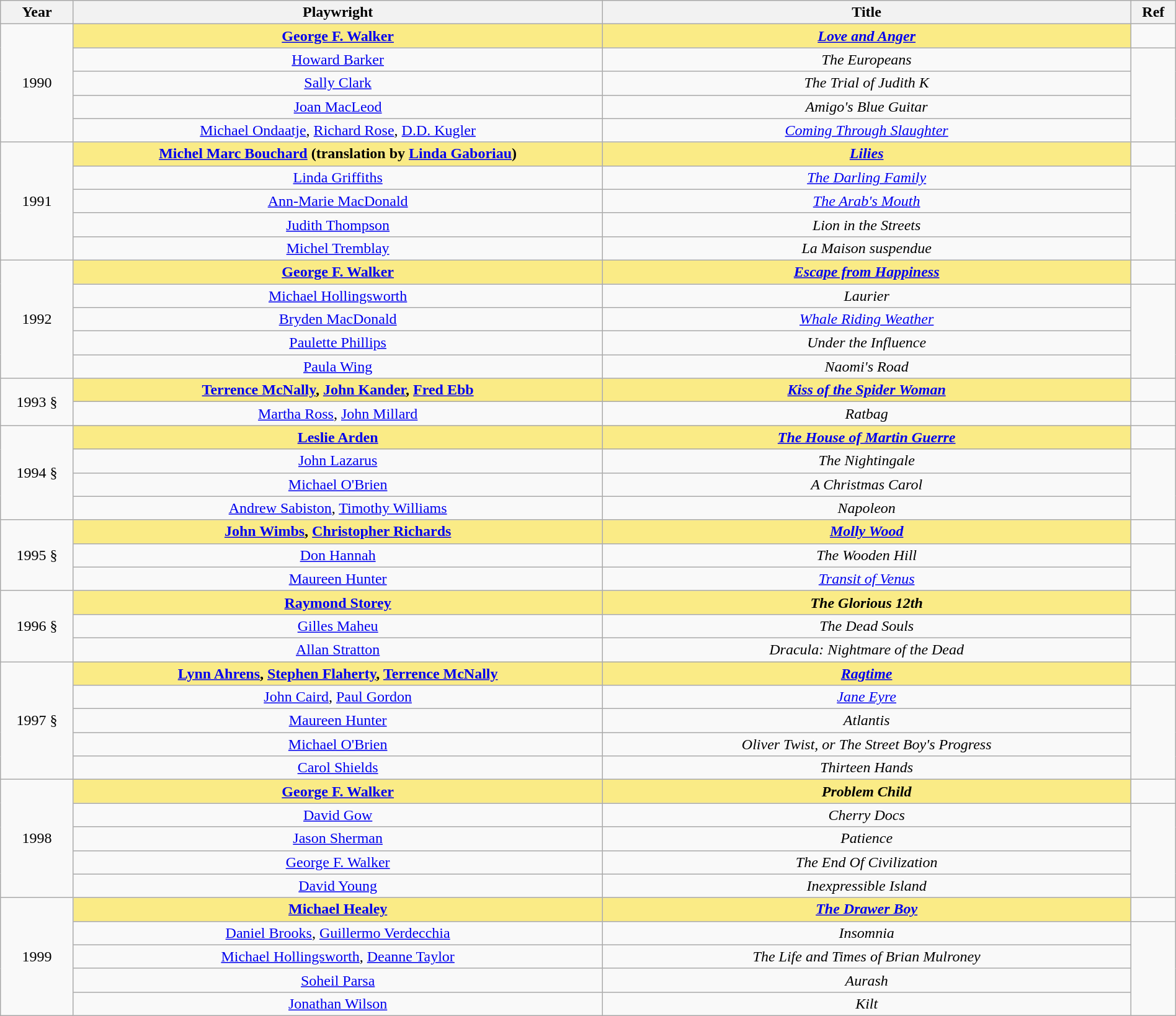<table class="wikitable" width="100%" style="text-align:center;">
<tr>
<th>Year</th>
<th width="45%">Playwright</th>
<th width="45%">Title</th>
<th>Ref</th>
</tr>
<tr>
<td rowspan=5>1990</td>
<td style="background:#FAEB86"><strong><a href='#'>George F. Walker</a></strong></td>
<td style="background:#FAEB86"><strong><em><a href='#'>Love and Anger</a></em></strong></td>
<td></td>
</tr>
<tr>
<td><a href='#'>Howard Barker</a></td>
<td><em>The Europeans</em></td>
<td rowspan=4></td>
</tr>
<tr>
<td><a href='#'>Sally Clark</a></td>
<td><em>The Trial of Judith K</em></td>
</tr>
<tr>
<td><a href='#'>Joan MacLeod</a></td>
<td><em>Amigo's Blue Guitar</em></td>
</tr>
<tr>
<td><a href='#'>Michael Ondaatje</a>, <a href='#'>Richard Rose</a>, <a href='#'>D.D. Kugler</a></td>
<td><em><a href='#'>Coming Through Slaughter</a></em></td>
</tr>
<tr>
<td rowspan=5>1991</td>
<td style="background:#FAEB86"><strong><a href='#'>Michel Marc Bouchard</a> (translation by <a href='#'>Linda Gaboriau</a>)</strong></td>
<td style="background:#FAEB86"><strong><em><a href='#'>Lilies</a></em></strong></td>
<td></td>
</tr>
<tr>
<td><a href='#'>Linda Griffiths</a></td>
<td><em><a href='#'>The Darling Family</a></em></td>
<td rowspan=4></td>
</tr>
<tr>
<td><a href='#'>Ann-Marie MacDonald</a></td>
<td><em><a href='#'>The Arab's Mouth</a></em></td>
</tr>
<tr>
<td><a href='#'>Judith Thompson</a></td>
<td><em>Lion in the Streets</em></td>
</tr>
<tr>
<td><a href='#'>Michel Tremblay</a></td>
<td><em>La Maison suspendue</em></td>
</tr>
<tr>
<td rowspan=5>1992</td>
<td style="background:#FAEB86"><strong><a href='#'>George F. Walker</a></strong></td>
<td style="background:#FAEB86"><strong><em><a href='#'>Escape from Happiness</a></em></strong></td>
<td></td>
</tr>
<tr>
<td><a href='#'>Michael Hollingsworth</a></td>
<td><em>Laurier</em></td>
<td rowspan=4></td>
</tr>
<tr>
<td><a href='#'>Bryden MacDonald</a></td>
<td><em><a href='#'>Whale Riding Weather</a></em></td>
</tr>
<tr>
<td><a href='#'>Paulette Phillips</a></td>
<td><em>Under the Influence</em></td>
</tr>
<tr>
<td><a href='#'>Paula Wing</a></td>
<td><em>Naomi's Road</em></td>
</tr>
<tr>
<td rowspan=2>1993 §</td>
<td style="background:#FAEB86"><strong><a href='#'>Terrence McNally</a>, <a href='#'>John Kander</a>, <a href='#'>Fred Ebb</a></strong></td>
<td style="background:#FAEB86"><strong><em><a href='#'>Kiss of the Spider Woman</a></em></strong></td>
<td></td>
</tr>
<tr>
<td><a href='#'>Martha Ross</a>, <a href='#'>John Millard</a></td>
<td><em>Ratbag</em></td>
<td></td>
</tr>
<tr>
<td rowspan=4>1994 §</td>
<td style="background:#FAEB86"><strong><a href='#'>Leslie Arden</a></strong></td>
<td style="background:#FAEB86"><strong><em><a href='#'>The House of Martin Guerre</a></em></strong></td>
<td></td>
</tr>
<tr>
<td><a href='#'>John Lazarus</a></td>
<td><em>The Nightingale</em></td>
<td rowspan=3></td>
</tr>
<tr>
<td><a href='#'>Michael O'Brien</a></td>
<td><em>A Christmas Carol</em></td>
</tr>
<tr>
<td><a href='#'>Andrew Sabiston</a>, <a href='#'>Timothy Williams</a></td>
<td><em>Napoleon</em></td>
</tr>
<tr>
<td rowspan=3>1995 §</td>
<td style="background:#FAEB86"><strong><a href='#'>John Wimbs</a>, <a href='#'>Christopher Richards</a></strong></td>
<td style="background:#FAEB86"><strong><em><a href='#'>Molly Wood</a></em></strong></td>
<td></td>
</tr>
<tr>
<td><a href='#'>Don Hannah</a></td>
<td><em>The Wooden Hill</em></td>
<td rowspan=2></td>
</tr>
<tr>
<td><a href='#'>Maureen Hunter</a></td>
<td><em><a href='#'>Transit of Venus</a></em></td>
</tr>
<tr>
<td rowspan=3>1996 §</td>
<td style="background:#FAEB86"><strong><a href='#'>Raymond Storey</a></strong></td>
<td style="background:#FAEB86"><strong><em>The Glorious 12th</em></strong></td>
<td></td>
</tr>
<tr>
<td><a href='#'>Gilles Maheu</a></td>
<td><em>The Dead Souls</em></td>
<td rowspan=2></td>
</tr>
<tr>
<td><a href='#'>Allan Stratton</a></td>
<td><em>Dracula: Nightmare of the Dead</em></td>
</tr>
<tr>
<td rowspan=5>1997 §</td>
<td style="background:#FAEB86"><strong><a href='#'>Lynn Ahrens</a>, <a href='#'>Stephen Flaherty</a>, <a href='#'>Terrence McNally</a></strong></td>
<td style="background:#FAEB86"><strong><em><a href='#'>Ragtime</a></em></strong></td>
<td></td>
</tr>
<tr>
<td><a href='#'>John Caird</a>, <a href='#'>Paul Gordon</a></td>
<td><em><a href='#'>Jane Eyre</a></em></td>
<td rowspan=4></td>
</tr>
<tr>
<td><a href='#'>Maureen Hunter</a></td>
<td><em>Atlantis</em></td>
</tr>
<tr>
<td><a href='#'>Michael O'Brien</a></td>
<td><em>Oliver Twist, or The Street Boy's Progress</em></td>
</tr>
<tr>
<td><a href='#'>Carol Shields</a></td>
<td><em>Thirteen Hands</em></td>
</tr>
<tr>
<td rowspan=5>1998</td>
<td style="background:#FAEB86"><strong><a href='#'>George F. Walker</a></strong></td>
<td style="background:#FAEB86"><strong><em>Problem Child</em></strong></td>
<td></td>
</tr>
<tr>
<td><a href='#'>David Gow</a></td>
<td><em>Cherry Docs</em></td>
<td rowspan=4></td>
</tr>
<tr>
<td><a href='#'>Jason Sherman</a></td>
<td><em>Patience</em></td>
</tr>
<tr>
<td><a href='#'>George F. Walker</a></td>
<td><em>The End Of Civilization</em></td>
</tr>
<tr>
<td><a href='#'>David Young</a></td>
<td><em>Inexpressible Island</em></td>
</tr>
<tr>
<td rowspan=5>1999</td>
<td style="background:#FAEB86"><strong><a href='#'>Michael Healey</a></strong></td>
<td style="background:#FAEB86"><strong><em><a href='#'>The Drawer Boy</a></em></strong></td>
<td></td>
</tr>
<tr>
<td><a href='#'>Daniel Brooks</a>, <a href='#'>Guillermo Verdecchia</a></td>
<td><em>Insomnia</em></td>
<td rowspan=4></td>
</tr>
<tr>
<td><a href='#'>Michael Hollingsworth</a>, <a href='#'>Deanne Taylor</a></td>
<td><em>The Life and Times of Brian Mulroney</em></td>
</tr>
<tr>
<td><a href='#'>Soheil Parsa</a></td>
<td><em>Aurash</em></td>
</tr>
<tr>
<td><a href='#'>Jonathan Wilson</a></td>
<td><em>Kilt</em></td>
</tr>
</table>
